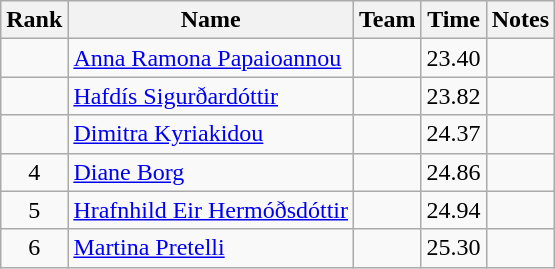<table class="wikitable sortable" style="text-align:center">
<tr>
<th>Rank</th>
<th>Name</th>
<th>Team</th>
<th>Time</th>
<th>Notes</th>
</tr>
<tr>
<td></td>
<td align="left"><a href='#'>Anna Ramona Papaioannou</a></td>
<td align=left></td>
<td>23.40</td>
<td></td>
</tr>
<tr>
<td></td>
<td align="left"><a href='#'>Hafdís Sigurðardóttir</a></td>
<td align=left></td>
<td>23.82</td>
<td></td>
</tr>
<tr>
<td></td>
<td align="left"><a href='#'>Dimitra Kyriakidou</a></td>
<td align=left></td>
<td>24.37</td>
<td></td>
</tr>
<tr>
<td>4</td>
<td align="left"><a href='#'>Diane Borg</a></td>
<td align=left></td>
<td>24.86</td>
<td></td>
</tr>
<tr>
<td>5</td>
<td align="left"><a href='#'>Hrafnhild Eir Hermóðsdóttir</a></td>
<td align=left></td>
<td>24.94</td>
<td></td>
</tr>
<tr>
<td>6</td>
<td align="left"><a href='#'>Martina Pretelli</a></td>
<td align=left></td>
<td>25.30</td>
<td></td>
</tr>
</table>
